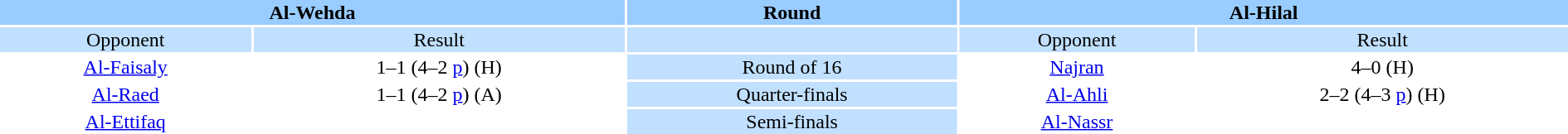<table style="width:100%; text-align:center;">
<tr style="vertical-align:top; background:#9cf;">
<th colspan=2 style="width:1*">Al-Wehda</th>
<th><strong>Round</strong></th>
<th colspan=2 style="width:1*">Al-Hilal</th>
</tr>
<tr style="vertical-align:top; background:#c1e0ff;">
<td>Opponent</td>
<td>Result</td>
<td style="background:#c1e0ff;"></td>
<td>Opponent</td>
<td>Result</td>
</tr>
<tr>
<td><a href='#'>Al-Faisaly</a></td>
<td>1–1 (4–2 <a href='#'>p</a>) (H)</td>
<td style="background:#c1e0ff;">Round of 16</td>
<td><a href='#'>Najran</a></td>
<td>4–0 (H)</td>
</tr>
<tr>
<td><a href='#'>Al-Raed</a></td>
<td>1–1 (4–2 <a href='#'>p</a>) (A)</td>
<td style="background:#c1e0ff;">Quarter-finals</td>
<td><a href='#'>Al-Ahli</a></td>
<td>2–2 (4–3 <a href='#'>p</a>) (H)</td>
</tr>
<tr>
<td rowspan=2><a href='#'>Al-Ettifaq</a></td>
<td></td>
<td style="background:#c1e0ff;" rowspan="1">Semi-finals</td>
<td rowspan=2><a href='#'>Al-Nassr</a></td>
<td></td>
</tr>
</table>
